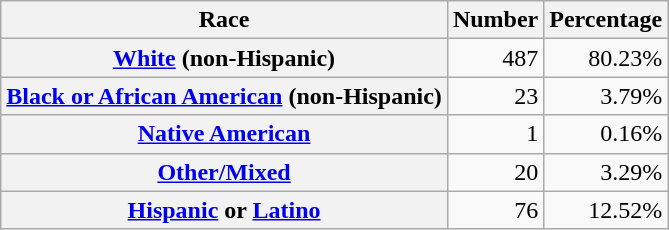<table class="wikitable" style="text-align:right">
<tr>
<th scope="col">Race</th>
<th scope="col">Number</th>
<th scope="col">Percentage</th>
</tr>
<tr>
<th scope="row"><a href='#'>White</a> (non-Hispanic)</th>
<td>487</td>
<td>80.23%</td>
</tr>
<tr>
<th scope="row"><a href='#'>Black or African American</a> (non-Hispanic)</th>
<td>23</td>
<td>3.79%</td>
</tr>
<tr>
<th scope="row"><a href='#'>Native American</a></th>
<td>1</td>
<td>0.16%</td>
</tr>
<tr>
<th scope="row"><a href='#'>Other/Mixed</a></th>
<td>20</td>
<td>3.29%</td>
</tr>
<tr>
<th scope="row"><a href='#'>Hispanic</a> or <a href='#'>Latino</a></th>
<td>76</td>
<td>12.52%</td>
</tr>
</table>
